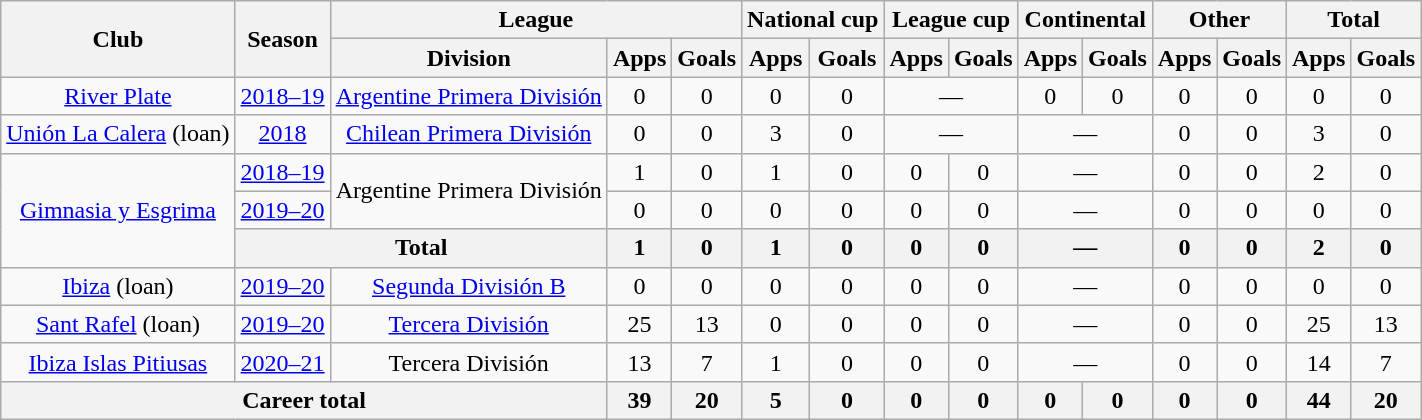<table class="wikitable" style="text-align:center">
<tr>
<th rowspan="2">Club</th>
<th rowspan="2">Season</th>
<th colspan="3">League</th>
<th colspan="2">National cup</th>
<th colspan="2">League cup</th>
<th colspan="2">Continental</th>
<th colspan="2">Other</th>
<th colspan="2">Total</th>
</tr>
<tr>
<th>Division</th>
<th>Apps</th>
<th>Goals</th>
<th>Apps</th>
<th>Goals</th>
<th>Apps</th>
<th>Goals</th>
<th>Apps</th>
<th>Goals</th>
<th>Apps</th>
<th>Goals</th>
<th>Apps</th>
<th>Goals</th>
</tr>
<tr>
<td><a href='#'>River Plate</a></td>
<td><a href='#'>2018–19</a></td>
<td><a href='#'>Argentine Primera División</a></td>
<td>0</td>
<td>0</td>
<td>0</td>
<td>0</td>
<td colspan="2">—</td>
<td>0</td>
<td>0</td>
<td>0</td>
<td>0</td>
<td>0</td>
<td>0</td>
</tr>
<tr>
<td><a href='#'>Unión La Calera</a> (loan)</td>
<td><a href='#'>2018</a></td>
<td><a href='#'>Chilean Primera División</a></td>
<td>0</td>
<td>0</td>
<td>3</td>
<td>0</td>
<td colspan="2">—</td>
<td colspan="2">—</td>
<td>0</td>
<td>0</td>
<td>3</td>
<td>0</td>
</tr>
<tr>
<td rowspan="3"><a href='#'>Gimnasia y Esgrima</a></td>
<td><a href='#'>2018–19</a></td>
<td rowspan="2">Argentine Primera División</td>
<td>1</td>
<td>0</td>
<td>1</td>
<td>0</td>
<td>0</td>
<td>0</td>
<td colspan="2">—</td>
<td>0</td>
<td>0</td>
<td>2</td>
<td>0</td>
</tr>
<tr>
<td><a href='#'>2019–20</a></td>
<td>0</td>
<td>0</td>
<td>0</td>
<td>0</td>
<td>0</td>
<td>0</td>
<td colspan="2">—</td>
<td>0</td>
<td>0</td>
<td>0</td>
<td>0</td>
</tr>
<tr>
<th colspan="2">Total</th>
<th>1</th>
<th>0</th>
<th>1</th>
<th>0</th>
<th>0</th>
<th>0</th>
<th colspan="2">—</th>
<th>0</th>
<th>0</th>
<th>2</th>
<th>0</th>
</tr>
<tr>
<td><a href='#'>Ibiza</a> (loan)</td>
<td><a href='#'>2019–20</a></td>
<td><a href='#'>Segunda División B</a></td>
<td>0</td>
<td>0</td>
<td>0</td>
<td>0</td>
<td>0</td>
<td>0</td>
<td colspan="2">—</td>
<td>0</td>
<td>0</td>
<td>0</td>
<td>0</td>
</tr>
<tr>
<td><a href='#'>Sant Rafel</a> (loan)</td>
<td><a href='#'>2019–20</a></td>
<td><a href='#'>Tercera División</a></td>
<td>25</td>
<td>13</td>
<td>0</td>
<td>0</td>
<td>0</td>
<td>0</td>
<td colspan="2">—</td>
<td>0</td>
<td>0</td>
<td>25</td>
<td>13</td>
</tr>
<tr>
<td><a href='#'>Ibiza Islas Pitiusas</a></td>
<td><a href='#'>2020–21</a></td>
<td>Tercera División</td>
<td>13</td>
<td>7</td>
<td>1</td>
<td>0</td>
<td>0</td>
<td>0</td>
<td colspan="2">—</td>
<td>0</td>
<td>0</td>
<td>14</td>
<td>7</td>
</tr>
<tr>
<th colspan="3">Career total</th>
<th>39</th>
<th>20</th>
<th>5</th>
<th>0</th>
<th>0</th>
<th>0</th>
<th>0</th>
<th>0</th>
<th>0</th>
<th>0</th>
<th>44</th>
<th>20</th>
</tr>
</table>
